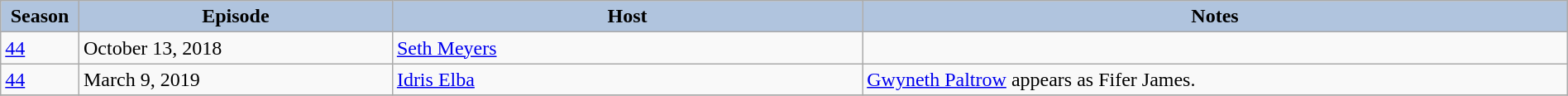<table class="wikitable" style="width:100%;">
<tr>
<th style="background:#B0C4DE;" width="5%">Season</th>
<th style="background:#B0C4DE;" width="20%">Episode</th>
<th style="background:#B0C4DE;" width="30%">Host</th>
<th style="background:#B0C4DE;" width="45%">Notes</th>
</tr>
<tr>
<td><a href='#'>44</a></td>
<td>October 13, 2018</td>
<td><a href='#'>Seth Meyers</a></td>
<td></td>
</tr>
<tr>
<td><a href='#'>44</a></td>
<td>March 9, 2019</td>
<td><a href='#'>Idris Elba</a></td>
<td><a href='#'>Gwyneth Paltrow</a> appears as Fifer James.</td>
</tr>
<tr>
</tr>
</table>
